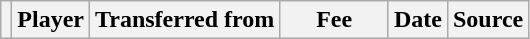<table class="wikitable plainrowheaders sortable">
<tr>
<th></th>
<th scope="col">Player</th>
<th>Transferred from</th>
<th style="width: 65px;">Fee</th>
<th scope="col">Date</th>
<th scope="col">Source</th>
</tr>
</table>
